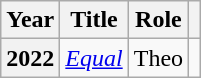<table class="wikitable plainrowheaders" style="text-align: center;">
<tr>
<th>Year</th>
<th>Title</th>
<th>Role</th>
<th></th>
</tr>
<tr>
<th scope="row">2022</th>
<td><em><a href='#'>Equal</a></em></td>
<td>Theo</td>
<td></td>
</tr>
</table>
